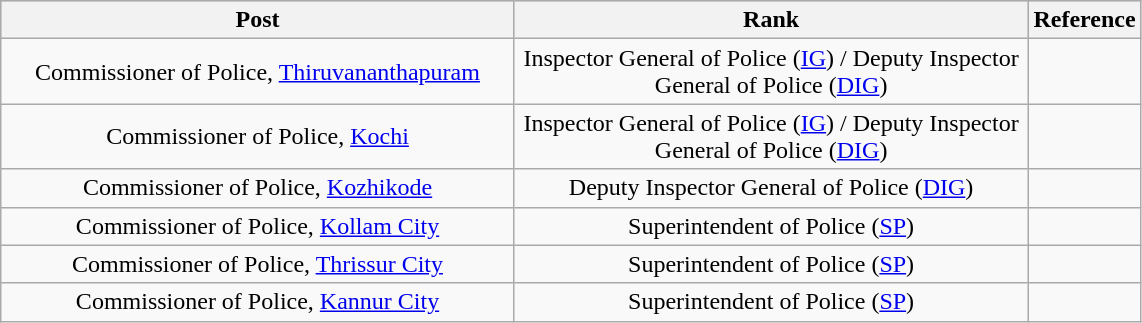<table class="wikitable" style="text-align:center">
<tr style="background:#cccccc">
<th scope="col" style="width: 335px;">Post</th>
<th scope="col" style="width: 335px;">Rank</th>
<th scope="col" style="width: 30px;">Reference</th>
</tr>
<tr>
<td>Commissioner of Police, <a href='#'>Thiruvananthapuram</a></td>
<td>Inspector General of Police (<a href='#'>IG</a>) / Deputy Inspector General of Police (<a href='#'>DIG</a>)</td>
<td></td>
</tr>
<tr>
<td>Commissioner of Police, <a href='#'>Kochi</a></td>
<td>Inspector General of Police (<a href='#'>IG</a>) / Deputy Inspector General of Police (<a href='#'>DIG</a>)</td>
<td></td>
</tr>
<tr>
<td>Commissioner of Police, <a href='#'>Kozhikode</a></td>
<td>Deputy Inspector General of Police (<a href='#'>DIG</a>)</td>
<td></td>
</tr>
<tr>
<td>Commissioner of Police, <a href='#'>Kollam City</a></td>
<td>Superintendent of Police (<a href='#'>SP</a>)</td>
<td></td>
</tr>
<tr>
<td>Commissioner of Police, <a href='#'>Thrissur City</a></td>
<td>Superintendent of Police (<a href='#'>SP</a>)</td>
<td></td>
</tr>
<tr>
<td>Commissioner of Police, <a href='#'>Kannur City</a></td>
<td>Superintendent of Police (<a href='#'>SP</a>)</td>
<td></td>
</tr>
</table>
